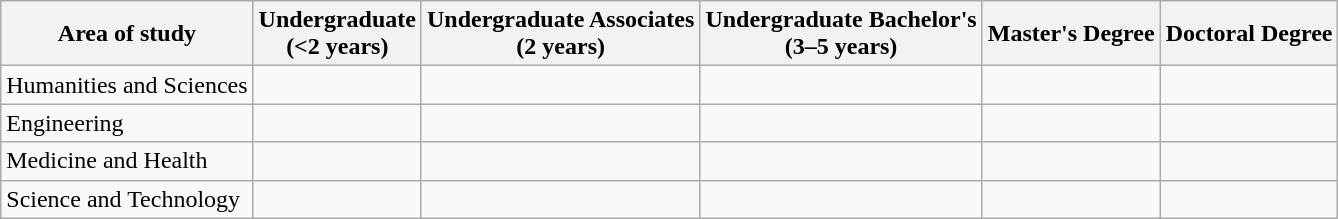<table class = "wikitable">
<tr>
<th>Area of study</th>
<th>Undergraduate<br>(<2 years)</th>
<th>Undergraduate Associates<br>(2 years)</th>
<th>Undergraduate Bachelor's<br>(3–5 years)</th>
<th>Master's Degree</th>
<th>Doctoral Degree</th>
</tr>
<tr>
<td>Humanities and Sciences</td>
<td></td>
<td></td>
<td></td>
<td></td>
<td></td>
</tr>
<tr>
<td>Engineering</td>
<td></td>
<td></td>
<td></td>
<td></td>
<td></td>
</tr>
<tr>
<td>Medicine and Health</td>
<td></td>
<td></td>
<td></td>
<td></td>
<td></td>
</tr>
<tr>
<td>Science and Technology</td>
<td></td>
<td></td>
<td></td>
<td></td>
<td></td>
</tr>
</table>
